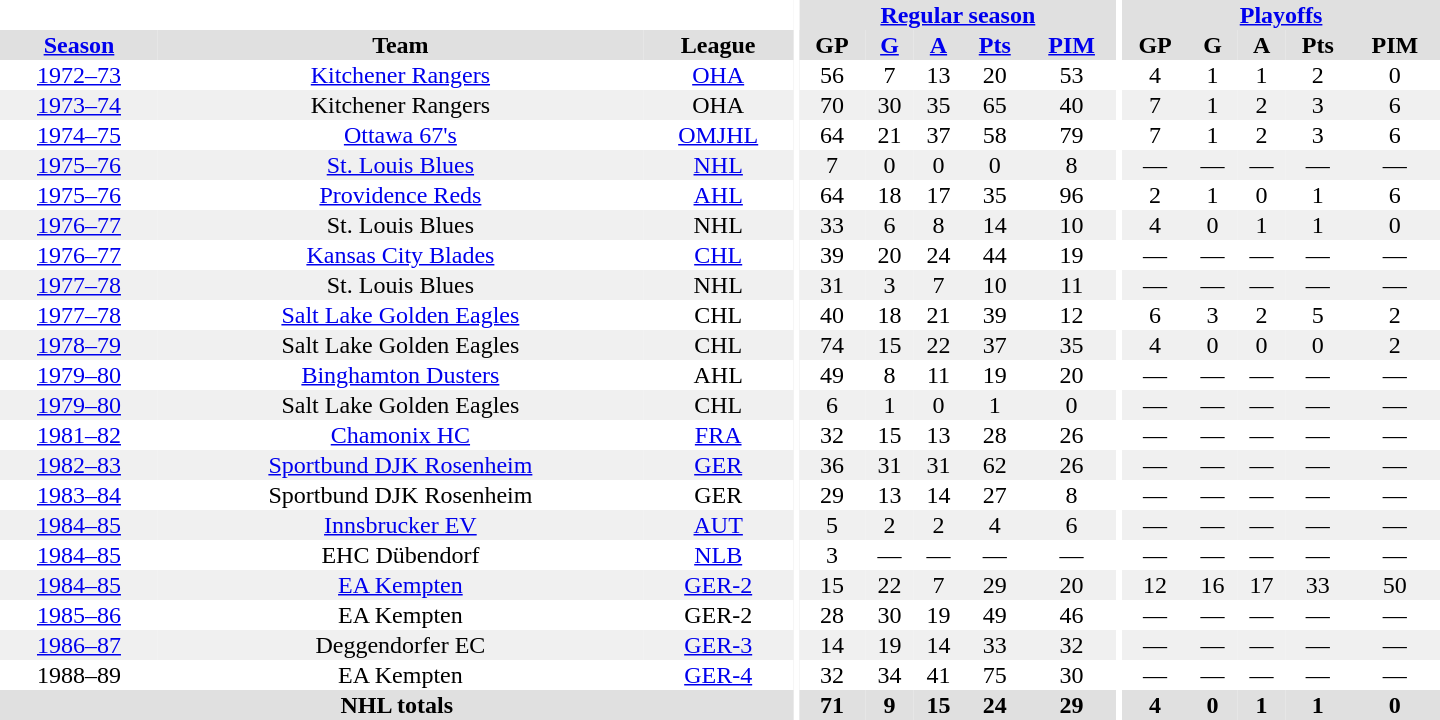<table border="0" cellpadding="1" cellspacing="0" style="text-align:center; width:60em">
<tr bgcolor="#e0e0e0">
<th colspan="3" bgcolor="#ffffff"></th>
<th rowspan="100" bgcolor="#ffffff"></th>
<th colspan="5"><a href='#'>Regular season</a></th>
<th rowspan="100" bgcolor="#ffffff"></th>
<th colspan="5"><a href='#'>Playoffs</a></th>
</tr>
<tr bgcolor="#e0e0e0">
<th><a href='#'>Season</a></th>
<th>Team</th>
<th>League</th>
<th>GP</th>
<th><a href='#'>G</a></th>
<th><a href='#'>A</a></th>
<th><a href='#'>Pts</a></th>
<th><a href='#'>PIM</a></th>
<th>GP</th>
<th>G</th>
<th>A</th>
<th>Pts</th>
<th>PIM</th>
</tr>
<tr>
<td><a href='#'>1972–73</a></td>
<td><a href='#'>Kitchener Rangers</a></td>
<td><a href='#'>OHA</a></td>
<td>56</td>
<td>7</td>
<td>13</td>
<td>20</td>
<td>53</td>
<td>4</td>
<td>1</td>
<td>1</td>
<td>2</td>
<td>0</td>
</tr>
<tr bgcolor="#f0f0f0">
<td><a href='#'>1973–74</a></td>
<td>Kitchener Rangers</td>
<td>OHA</td>
<td>70</td>
<td>30</td>
<td>35</td>
<td>65</td>
<td>40</td>
<td>7</td>
<td>1</td>
<td>2</td>
<td>3</td>
<td>6</td>
</tr>
<tr>
<td><a href='#'>1974–75</a></td>
<td><a href='#'>Ottawa 67's</a></td>
<td><a href='#'>OMJHL</a></td>
<td>64</td>
<td>21</td>
<td>37</td>
<td>58</td>
<td>79</td>
<td>7</td>
<td>1</td>
<td>2</td>
<td>3</td>
<td>6</td>
</tr>
<tr bgcolor="#f0f0f0">
<td><a href='#'>1975–76</a></td>
<td><a href='#'>St. Louis Blues</a></td>
<td><a href='#'>NHL</a></td>
<td>7</td>
<td>0</td>
<td>0</td>
<td>0</td>
<td>8</td>
<td>—</td>
<td>—</td>
<td>—</td>
<td>—</td>
<td>—</td>
</tr>
<tr>
<td><a href='#'>1975–76</a></td>
<td><a href='#'>Providence Reds</a></td>
<td><a href='#'>AHL</a></td>
<td>64</td>
<td>18</td>
<td>17</td>
<td>35</td>
<td>96</td>
<td>2</td>
<td>1</td>
<td>0</td>
<td>1</td>
<td>6</td>
</tr>
<tr bgcolor="#f0f0f0">
<td><a href='#'>1976–77</a></td>
<td>St. Louis Blues</td>
<td>NHL</td>
<td>33</td>
<td>6</td>
<td>8</td>
<td>14</td>
<td>10</td>
<td>4</td>
<td>0</td>
<td>1</td>
<td>1</td>
<td>0</td>
</tr>
<tr>
<td><a href='#'>1976–77</a></td>
<td><a href='#'>Kansas City Blades</a></td>
<td><a href='#'>CHL</a></td>
<td>39</td>
<td>20</td>
<td>24</td>
<td>44</td>
<td>19</td>
<td>—</td>
<td>—</td>
<td>—</td>
<td>—</td>
<td>—</td>
</tr>
<tr bgcolor="#f0f0f0">
<td><a href='#'>1977–78</a></td>
<td>St. Louis Blues</td>
<td>NHL</td>
<td>31</td>
<td>3</td>
<td>7</td>
<td>10</td>
<td>11</td>
<td>—</td>
<td>—</td>
<td>—</td>
<td>—</td>
<td>—</td>
</tr>
<tr>
<td><a href='#'>1977–78</a></td>
<td><a href='#'>Salt Lake Golden Eagles</a></td>
<td>CHL</td>
<td>40</td>
<td>18</td>
<td>21</td>
<td>39</td>
<td>12</td>
<td>6</td>
<td>3</td>
<td>2</td>
<td>5</td>
<td>2</td>
</tr>
<tr bgcolor="#f0f0f0">
<td><a href='#'>1978–79</a></td>
<td>Salt Lake Golden Eagles</td>
<td>CHL</td>
<td>74</td>
<td>15</td>
<td>22</td>
<td>37</td>
<td>35</td>
<td>4</td>
<td>0</td>
<td>0</td>
<td>0</td>
<td>2</td>
</tr>
<tr>
<td><a href='#'>1979–80</a></td>
<td><a href='#'>Binghamton Dusters</a></td>
<td>AHL</td>
<td>49</td>
<td>8</td>
<td>11</td>
<td>19</td>
<td>20</td>
<td>—</td>
<td>—</td>
<td>—</td>
<td>—</td>
<td>—</td>
</tr>
<tr bgcolor="#f0f0f0">
<td><a href='#'>1979–80</a></td>
<td>Salt Lake Golden Eagles</td>
<td>CHL</td>
<td>6</td>
<td>1</td>
<td>0</td>
<td>1</td>
<td>0</td>
<td>—</td>
<td>—</td>
<td>—</td>
<td>—</td>
<td>—</td>
</tr>
<tr>
<td><a href='#'>1981–82</a></td>
<td><a href='#'>Chamonix HC</a></td>
<td><a href='#'>FRA</a></td>
<td>32</td>
<td>15</td>
<td>13</td>
<td>28</td>
<td>26</td>
<td>—</td>
<td>—</td>
<td>—</td>
<td>—</td>
<td>—</td>
</tr>
<tr bgcolor="#f0f0f0">
<td><a href='#'>1982–83</a></td>
<td><a href='#'>Sportbund DJK Rosenheim</a></td>
<td><a href='#'>GER</a></td>
<td>36</td>
<td>31</td>
<td>31</td>
<td>62</td>
<td>26</td>
<td>—</td>
<td>—</td>
<td>—</td>
<td>—</td>
<td>—</td>
</tr>
<tr>
<td><a href='#'>1983–84</a></td>
<td>Sportbund DJK Rosenheim</td>
<td>GER</td>
<td>29</td>
<td>13</td>
<td>14</td>
<td>27</td>
<td>8</td>
<td>—</td>
<td>—</td>
<td>—</td>
<td>—</td>
<td>—</td>
</tr>
<tr bgcolor="#f0f0f0">
<td><a href='#'>1984–85</a></td>
<td><a href='#'>Innsbrucker EV</a></td>
<td><a href='#'>AUT</a></td>
<td>5</td>
<td>2</td>
<td>2</td>
<td>4</td>
<td>6</td>
<td>—</td>
<td>—</td>
<td>—</td>
<td>—</td>
<td>—</td>
</tr>
<tr>
<td><a href='#'>1984–85</a></td>
<td>EHC Dübendorf</td>
<td><a href='#'>NLB</a></td>
<td>3</td>
<td>—</td>
<td>—</td>
<td>—</td>
<td>—</td>
<td>—</td>
<td>—</td>
<td>—</td>
<td>—</td>
<td>—</td>
</tr>
<tr bgcolor="#f0f0f0">
<td><a href='#'>1984–85</a></td>
<td><a href='#'>EA Kempten</a></td>
<td><a href='#'>GER-2</a></td>
<td>15</td>
<td>22</td>
<td>7</td>
<td>29</td>
<td>20</td>
<td>12</td>
<td>16</td>
<td>17</td>
<td>33</td>
<td>50</td>
</tr>
<tr>
<td><a href='#'>1985–86</a></td>
<td>EA Kempten</td>
<td>GER-2</td>
<td>28</td>
<td>30</td>
<td>19</td>
<td>49</td>
<td>46</td>
<td>—</td>
<td>—</td>
<td>—</td>
<td>—</td>
<td>—</td>
</tr>
<tr bgcolor="#f0f0f0">
<td><a href='#'>1986–87</a></td>
<td>Deggendorfer EC</td>
<td><a href='#'>GER-3</a></td>
<td>14</td>
<td>19</td>
<td>14</td>
<td>33</td>
<td>32</td>
<td>—</td>
<td>—</td>
<td>—</td>
<td>—</td>
<td>—</td>
</tr>
<tr>
<td>1988–89</td>
<td>EA Kempten</td>
<td><a href='#'>GER-4</a></td>
<td>32</td>
<td>34</td>
<td>41</td>
<td>75</td>
<td>30</td>
<td>—</td>
<td>—</td>
<td>—</td>
<td>—</td>
<td>—</td>
</tr>
<tr bgcolor="#e0e0e0">
<th colspan="3">NHL totals</th>
<th>71</th>
<th>9</th>
<th>15</th>
<th>24</th>
<th>29</th>
<th>4</th>
<th>0</th>
<th>1</th>
<th>1</th>
<th>0</th>
</tr>
</table>
